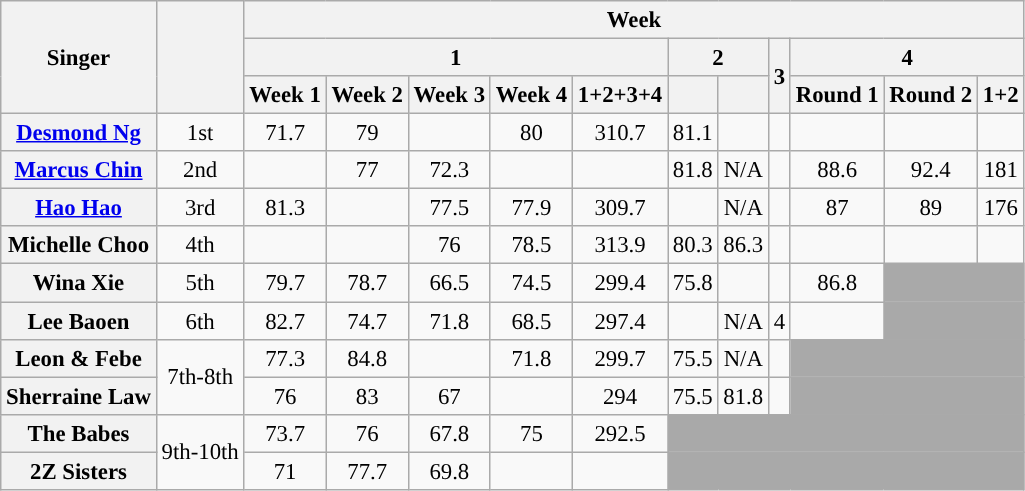<table class="wikitable sortable" style="text-align:center; font-size:95%">
<tr>
<th scope="col" rowspan="3" style="text-align:center;">Singer</th>
<th scope="col" rowspan="3" style="text-align:center;"></th>
<th colspan="12" style="text-align:center;">Week</th>
</tr>
<tr>
<th colspan="5" scope="col">1</th>
<th colspan="2" scope="col">2</th>
<th rowspan="2" scope="col">3</th>
<th colspan="3" scope="col">4</th>
</tr>
<tr>
<th>Week 1</th>
<th>Week 2</th>
<th>Week 3</th>
<th>Week 4</th>
<th>1+2+3+4</th>
<th></th>
<th></th>
<th scope="col">Round 1</th>
<th scope="col">Round 2</th>
<th scope="col">1+2</th>
</tr>
<tr>
<th><a href='#'>Desmond Ng</a></th>
<td>1st</td>
<td> 71.7</td>
<td> 79</td>
<td></td>
<td>80</td>
<td>310.7</td>
<td>81.1</td>
<td></td>
<td></td>
<td></td>
<td></td>
<td></td>
</tr>
<tr>
<th><a href='#'>Marcus Chin</a></th>
<td>2nd</td>
<td></td>
<td> 77</td>
<td>72.3</td>
<td></td>
<td></td>
<td> 81.8</td>
<td>N/A</td>
<td></td>
<td> 88.6</td>
<td> 92.4</td>
<td>181</td>
</tr>
<tr>
<th><a href='#'>Hao Hao</a></th>
<td>3rd</td>
<td>81.3</td>
<td> </td>
<td>77.5</td>
<td>77.9</td>
<td>309.7</td>
<td></td>
<td>N/A</td>
<td></td>
<td> 87</td>
<td> 89</td>
<td>176</td>
</tr>
<tr>
<th>Michelle Choo</th>
<td>4th</td>
<td> </td>
<td></td>
<td>76</td>
<td>78.5</td>
<td>313.9</td>
<td>80.3</td>
<td>86.3</td>
<td></td>
<td></td>
<td> </td>
<td></td>
</tr>
<tr>
<th>Wina Xie</th>
<td>5th</td>
<td>79.7</td>
<td>78.7</td>
<td>66.5</td>
<td>74.5</td>
<td>299.4</td>
<td>75.8</td>
<td></td>
<td></td>
<td>86.8</td>
<td colspan="12" bgcolor=darkgray></td>
</tr>
<tr>
<th>Lee Baoen</th>
<td>6th</td>
<td>82.7</td>
<td>74.7</td>
<td>71.8</td>
<td>68.5</td>
<td>297.4</td>
<td> </td>
<td>N/A</td>
<td> 4</td>
<td></td>
<td colspan="12" bgcolor=darkgray></td>
</tr>
<tr>
<th>Leon & Febe</th>
<td rowspan=2>7th-8th</td>
<td>77.3</td>
<td>84.8</td>
<td></td>
<td>71.8</td>
<td>299.7</td>
<td> 75.5</td>
<td>N/A</td>
<td></td>
<td colspan="12" bgcolor=darkgray></td>
</tr>
<tr>
<th>Sherraine Law</th>
<td>76</td>
<td>83</td>
<td>67</td>
<td></td>
<td>294</td>
<td>75.5</td>
<td> 81.8</td>
<td></td>
<td colspan="12" bgcolor=darkgray></td>
</tr>
<tr>
<th>The Babes</th>
<td rowspan=2>9th-10th</td>
<td>73.7</td>
<td>76</td>
<td>67.8</td>
<td>75</td>
<td>292.5</td>
<td colspan="12" bgcolor=darkgray></td>
</tr>
<tr>
<th>2Z Sisters</th>
<td>71</td>
<td>77.7</td>
<td>69.8</td>
<td></td>
<td></td>
<td colspan="12" bgcolor=darkgray></td>
</tr>
</table>
